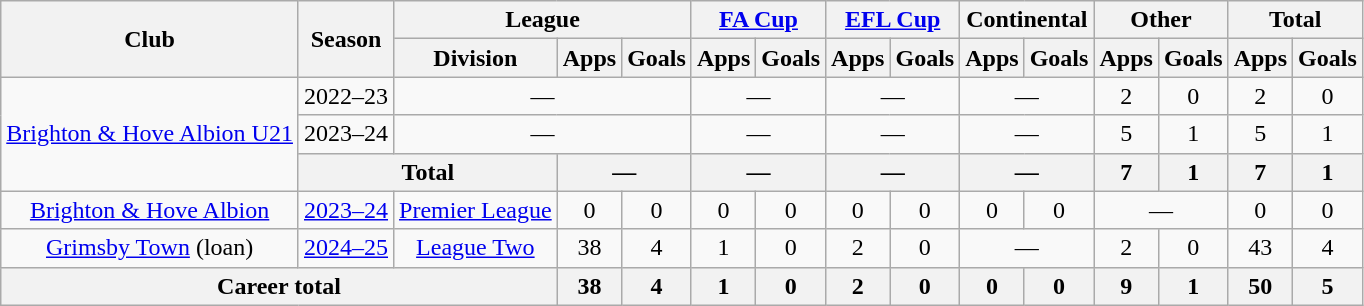<table class="wikitable" style="text-align: center;">
<tr>
<th rowspan=2>Club</th>
<th rowspan=2>Season</th>
<th colspan=3>League</th>
<th colspan=2><a href='#'>FA Cup</a></th>
<th colspan=2><a href='#'>EFL Cup</a></th>
<th colspan=2>Continental</th>
<th colspan=2>Other</th>
<th colspan=2>Total</th>
</tr>
<tr>
<th>Division</th>
<th>Apps</th>
<th>Goals</th>
<th>Apps</th>
<th>Goals</th>
<th>Apps</th>
<th>Goals</th>
<th>Apps</th>
<th>Goals</th>
<th>Apps</th>
<th>Goals</th>
<th>Apps</th>
<th>Goals</th>
</tr>
<tr>
<td rowspan="3"><a href='#'>Brighton & Hove Albion U21</a></td>
<td>2022–23</td>
<td colspan="3">—</td>
<td colspan="2">—</td>
<td colspan="2">—</td>
<td colspan="2">—</td>
<td>2</td>
<td>0</td>
<td>2</td>
<td>0</td>
</tr>
<tr>
<td>2023–24</td>
<td colspan="3">—</td>
<td colspan="2">—</td>
<td colspan="2">—</td>
<td colspan="2">—</td>
<td>5</td>
<td>1</td>
<td>5</td>
<td>1</td>
</tr>
<tr>
<th colspan="2">Total</th>
<th colspan="2">—</th>
<th colspan="2">—</th>
<th colspan="2">—</th>
<th colspan="2">—</th>
<th>7</th>
<th>1</th>
<th>7</th>
<th>1</th>
</tr>
<tr>
<td><a href='#'>Brighton & Hove Albion</a></td>
<td><a href='#'>2023–24</a></td>
<td><a href='#'>Premier League</a></td>
<td>0</td>
<td>0</td>
<td>0</td>
<td>0</td>
<td>0</td>
<td>0</td>
<td>0</td>
<td>0</td>
<td colspan="2">—</td>
<td>0</td>
<td>0</td>
</tr>
<tr>
<td><a href='#'>Grimsby Town</a> (loan)</td>
<td><a href='#'>2024–25</a></td>
<td><a href='#'>League Two</a></td>
<td>38</td>
<td>4</td>
<td>1</td>
<td>0</td>
<td>2</td>
<td>0</td>
<td colspan="2">—</td>
<td>2</td>
<td>0</td>
<td>43</td>
<td>4</td>
</tr>
<tr>
<th colspan="3">Career total</th>
<th>38</th>
<th>4</th>
<th>1</th>
<th>0</th>
<th>2</th>
<th>0</th>
<th>0</th>
<th>0</th>
<th>9</th>
<th>1</th>
<th>50</th>
<th>5</th>
</tr>
</table>
